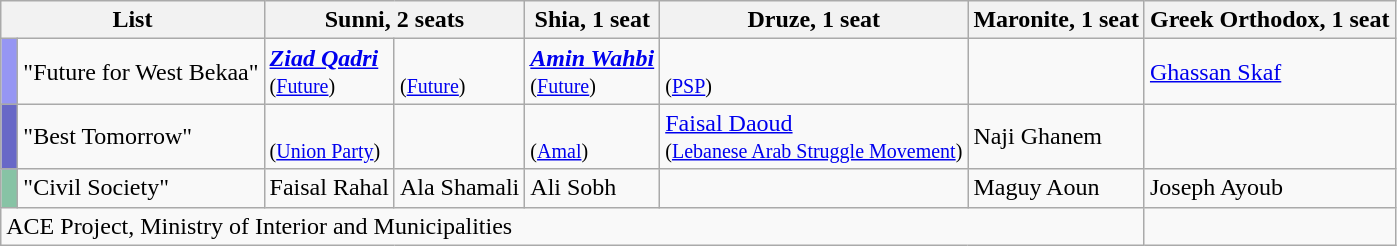<table class="wikitable" style="text-align:left">
<tr>
<th colspan="2">List</th>
<th colspan="2">Sunni, 2 seats</th>
<th>Shia, 1 seat</th>
<th>Druze, 1 seat</th>
<th>Maronite, 1 seat</th>
<th>Greek Orthodox, 1 seat</th>
</tr>
<tr>
<td align="left," style="background-color:#9696f3"> </td>
<td align="left">"Future for West Bekaa"</td>
<td><strong><em><a href='#'>Ziad Qadri</a></em></strong><br><small>(<a href='#'>Future</a>)</small></td>
<td><br><small>(<a href='#'>Future</a>)</small></td>
<td><strong><em><a href='#'>Amin Wahbi</a></em></strong><br><small>(<a href='#'>Future</a>)</small></td>
<td><br><small>(<a href='#'>PSP</a>)</small></td>
<td></td>
<td><a href='#'>Ghassan Skaf</a></td>
</tr>
<tr>
<td align="left," style="background-color:#6868c7"> </td>
<td align="left">"Best Tomorrow"</td>
<td><br><small>(<a href='#'>Union Party</a>)</small></td>
<td></td>
<td><br><small>(<a href='#'>Amal</a>)</small></td>
<td><a href='#'>Faisal Daoud</a><br><small>(<a href='#'>Lebanese Arab Struggle Movement</a>)</small></td>
<td>Naji Ghanem</td>
<td></td>
</tr>
<tr>
<td align="left," style="background-color:#87c3a5"> </td>
<td align="left">"Civil Society"</td>
<td>Faisal Rahal</td>
<td>Ala Shamali</td>
<td>Ali Sobh</td>
<td></td>
<td>Maguy Aoun</td>
<td>Joseph Ayoub</td>
</tr>
<tr>
<td colspan="7" style="text-align:left;">ACE Project, Ministry of Interior and Municipalities</td>
</tr>
</table>
